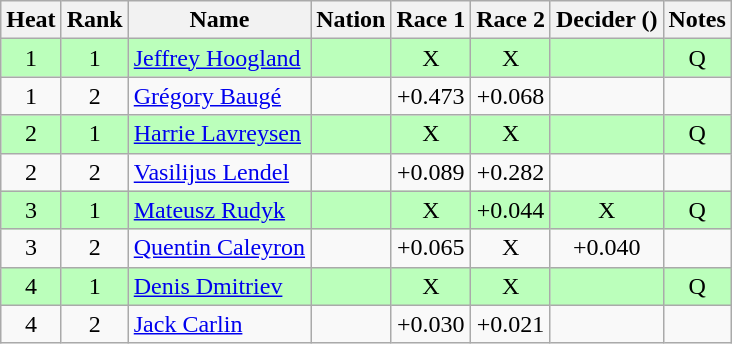<table class="wikitable sortable" style="text-align:center">
<tr>
<th>Heat</th>
<th>Rank</th>
<th>Name</th>
<th>Nation</th>
<th>Race 1</th>
<th>Race 2</th>
<th>Decider ()</th>
<th>Notes</th>
</tr>
<tr bgcolor=bbffbb>
<td>1</td>
<td>1</td>
<td align=left><a href='#'>Jeffrey Hoogland</a></td>
<td align=left></td>
<td>X</td>
<td>X</td>
<td></td>
<td>Q</td>
</tr>
<tr>
<td>1</td>
<td>2</td>
<td align=left><a href='#'>Grégory Baugé</a></td>
<td align=left></td>
<td>+0.473</td>
<td>+0.068</td>
<td></td>
<td></td>
</tr>
<tr bgcolor=bbffbb>
<td>2</td>
<td>1</td>
<td align=left><a href='#'>Harrie Lavreysen</a></td>
<td align=left></td>
<td>X</td>
<td>X</td>
<td></td>
<td>Q</td>
</tr>
<tr>
<td>2</td>
<td>2</td>
<td align=left><a href='#'>Vasilijus Lendel</a></td>
<td align=left></td>
<td>+0.089</td>
<td>+0.282</td>
<td></td>
<td></td>
</tr>
<tr bgcolor=bbffbb>
<td>3</td>
<td>1</td>
<td align=left><a href='#'>Mateusz Rudyk</a></td>
<td align=left></td>
<td>X</td>
<td>+0.044</td>
<td>X</td>
<td>Q</td>
</tr>
<tr>
<td>3</td>
<td>2</td>
<td align=left><a href='#'>Quentin Caleyron</a></td>
<td align=left></td>
<td>+0.065</td>
<td>X</td>
<td>+0.040</td>
<td></td>
</tr>
<tr bgcolor=bbffbb>
<td>4</td>
<td>1</td>
<td align=left><a href='#'>Denis Dmitriev</a></td>
<td align=left></td>
<td>X</td>
<td>X</td>
<td></td>
<td>Q</td>
</tr>
<tr>
<td>4</td>
<td>2</td>
<td align=left><a href='#'>Jack Carlin</a></td>
<td align=left></td>
<td>+0.030</td>
<td>+0.021</td>
<td></td>
<td></td>
</tr>
</table>
